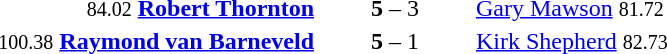<table style="text-align:center">
<tr>
<th width=223></th>
<th width=100></th>
<th width=223></th>
</tr>
<tr>
<td align=right><small>84.02</small> <strong><a href='#'>Robert Thornton</a></strong> </td>
<td><strong>5</strong> – 3</td>
<td align=left> <a href='#'>Gary Mawson</a> <small>81.72</small></td>
</tr>
<tr>
<td align=right><small>100.38</small> <strong><a href='#'>Raymond van Barneveld</a></strong> </td>
<td><strong>5</strong> – 1</td>
<td align=left> <a href='#'>Kirk Shepherd</a> <small>82.73</small></td>
</tr>
</table>
